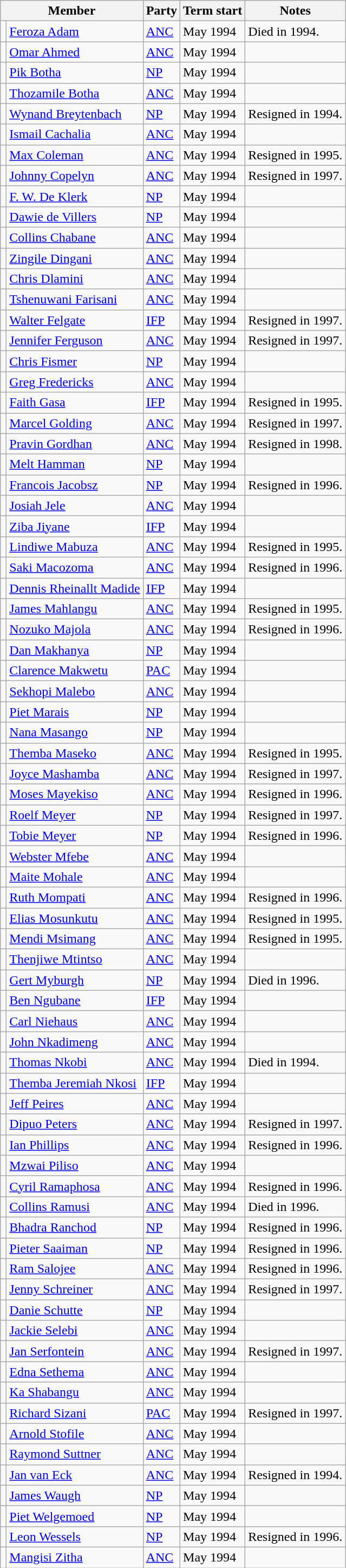<table class="wikitable sortable">
<tr>
<th colspan="2">Member</th>
<th>Party</th>
<th>Term start</th>
<th>Notes</th>
</tr>
<tr>
<td></td>
<td><a href='#'>Feroza Adam</a></td>
<td><a href='#'>ANC</a></td>
<td>May 1994</td>
<td>Died in 1994.</td>
</tr>
<tr>
<td></td>
<td><a href='#'>Omar Ahmed</a></td>
<td><a href='#'>ANC</a></td>
<td>May 1994</td>
<td></td>
</tr>
<tr>
<td></td>
<td><a href='#'>Pik Botha</a></td>
<td><a href='#'>NP</a></td>
<td>May 1994</td>
<td></td>
</tr>
<tr>
<td></td>
<td><a href='#'>Thozamile Botha</a></td>
<td><a href='#'>ANC</a></td>
<td>May 1994</td>
<td></td>
</tr>
<tr>
<td></td>
<td><a href='#'>Wynand Breytenbach</a></td>
<td><a href='#'>NP</a></td>
<td>May 1994</td>
<td>Resigned in 1994.</td>
</tr>
<tr>
<td></td>
<td><a href='#'>Ismail Cachalia</a></td>
<td><a href='#'>ANC</a></td>
<td>May 1994</td>
<td></td>
</tr>
<tr>
<td></td>
<td><a href='#'>Max Coleman</a></td>
<td><a href='#'>ANC</a></td>
<td>May 1994</td>
<td>Resigned in 1995.</td>
</tr>
<tr>
<td></td>
<td><a href='#'>Johnny Copelyn</a></td>
<td><a href='#'>ANC</a></td>
<td>May 1994</td>
<td>Resigned in 1997.</td>
</tr>
<tr>
<td></td>
<td><a href='#'>F. W. De Klerk</a></td>
<td><a href='#'>NP</a></td>
<td>May 1994</td>
<td></td>
</tr>
<tr>
<td></td>
<td><a href='#'>Dawie de Villers</a></td>
<td><a href='#'>NP</a></td>
<td>May 1994</td>
<td></td>
</tr>
<tr>
<td></td>
<td><a href='#'>Collins Chabane</a></td>
<td><a href='#'>ANC</a></td>
<td>May 1994</td>
<td></td>
</tr>
<tr>
<td></td>
<td><a href='#'>Zingile Dingani</a></td>
<td><a href='#'>ANC</a></td>
<td>May 1994</td>
<td></td>
</tr>
<tr>
<td></td>
<td><a href='#'>Chris Dlamini</a></td>
<td><a href='#'>ANC</a></td>
<td>May 1994</td>
<td></td>
</tr>
<tr>
<td></td>
<td><a href='#'>Tshenuwani Farisani</a></td>
<td><a href='#'>ANC</a></td>
<td>May 1994</td>
<td></td>
</tr>
<tr>
<td></td>
<td><a href='#'>Walter Felgate</a></td>
<td><a href='#'>IFP</a></td>
<td>May 1994</td>
<td>Resigned in 1997.</td>
</tr>
<tr>
<td></td>
<td><a href='#'>Jennifer Ferguson</a></td>
<td><a href='#'>ANC</a></td>
<td>May 1994</td>
<td>Resigned in 1997.</td>
</tr>
<tr>
<td></td>
<td><a href='#'>Chris Fismer</a></td>
<td><a href='#'>NP</a></td>
<td>May 1994</td>
<td></td>
</tr>
<tr>
<td></td>
<td><a href='#'>Greg Fredericks</a></td>
<td><a href='#'>ANC</a></td>
<td>May 1994</td>
<td></td>
</tr>
<tr>
<td></td>
<td><a href='#'>Faith Gasa</a></td>
<td><a href='#'>IFP</a></td>
<td>May 1994</td>
<td>Resigned in 1995.</td>
</tr>
<tr>
<td></td>
<td><a href='#'>Marcel Golding</a></td>
<td><a href='#'>ANC</a></td>
<td>May 1994</td>
<td>Resigned in 1997.</td>
</tr>
<tr>
<td></td>
<td><a href='#'>Pravin Gordhan</a></td>
<td><a href='#'>ANC</a></td>
<td>May 1994</td>
<td>Resigned in 1998.</td>
</tr>
<tr>
<td></td>
<td><a href='#'>Melt Hamman</a></td>
<td><a href='#'>NP</a></td>
<td>May 1994</td>
<td></td>
</tr>
<tr>
<td></td>
<td><a href='#'>Francois Jacobsz</a></td>
<td><a href='#'>NP</a></td>
<td>May 1994</td>
<td>Resigned in 1996.</td>
</tr>
<tr>
<td></td>
<td><a href='#'>Josiah Jele</a></td>
<td><a href='#'>ANC</a></td>
<td>May 1994</td>
<td></td>
</tr>
<tr>
<td></td>
<td><a href='#'>Ziba Jiyane</a></td>
<td><a href='#'>IFP</a></td>
<td>May 1994</td>
<td></td>
</tr>
<tr>
<td></td>
<td><a href='#'>Lindiwe Mabuza</a></td>
<td><a href='#'>ANC</a></td>
<td>May 1994</td>
<td>Resigned in 1995.</td>
</tr>
<tr>
<td></td>
<td><a href='#'>Saki Macozoma</a></td>
<td><a href='#'>ANC</a></td>
<td>May 1994</td>
<td>Resigned in 1996.</td>
</tr>
<tr>
<td></td>
<td><a href='#'>Dennis Rheinallt Madide</a></td>
<td><a href='#'>IFP</a></td>
<td>May 1994</td>
<td></td>
</tr>
<tr>
<td></td>
<td><a href='#'>James Mahlangu</a></td>
<td><a href='#'>ANC</a></td>
<td>May 1994</td>
<td>Resigned in 1995.</td>
</tr>
<tr>
<td></td>
<td><a href='#'>Nozuko Majola</a></td>
<td><a href='#'>ANC</a></td>
<td>May 1994</td>
<td>Resigned in 1996.</td>
</tr>
<tr>
<td></td>
<td><a href='#'>Dan Makhanya</a></td>
<td><a href='#'>NP</a></td>
<td>May 1994</td>
<td></td>
</tr>
<tr>
<td></td>
<td><a href='#'>Clarence Makwetu</a></td>
<td><a href='#'>PAC</a></td>
<td>May 1994</td>
<td></td>
</tr>
<tr>
<td></td>
<td><a href='#'>Sekhopi Malebo</a></td>
<td><a href='#'>ANC</a></td>
<td>May 1994</td>
<td></td>
</tr>
<tr>
<td></td>
<td><a href='#'>Piet Marais</a></td>
<td><a href='#'>NP</a></td>
<td>May 1994</td>
<td></td>
</tr>
<tr>
<td></td>
<td><a href='#'>Nana Masango</a></td>
<td><a href='#'>NP</a></td>
<td>May 1994</td>
<td></td>
</tr>
<tr>
<td></td>
<td><a href='#'>Themba Maseko</a></td>
<td><a href='#'>ANC</a></td>
<td>May 1994</td>
<td>Resigned in 1995.</td>
</tr>
<tr>
<td></td>
<td><a href='#'>Joyce Mashamba</a></td>
<td><a href='#'>ANC</a></td>
<td>May 1994</td>
<td>Resigned in 1997.</td>
</tr>
<tr>
<td></td>
<td><a href='#'>Moses Mayekiso</a></td>
<td><a href='#'>ANC</a></td>
<td>May 1994</td>
<td>Resigned in 1996.</td>
</tr>
<tr>
<td></td>
<td><a href='#'>Roelf Meyer</a></td>
<td><a href='#'>NP</a></td>
<td>May 1994</td>
<td>Resigned in 1997.</td>
</tr>
<tr>
<td></td>
<td><a href='#'>Tobie Meyer</a></td>
<td><a href='#'>NP</a></td>
<td>May 1994</td>
<td>Resigned in 1996.</td>
</tr>
<tr>
<td></td>
<td><a href='#'>Webster Mfebe</a></td>
<td><a href='#'>ANC</a></td>
<td>May 1994</td>
<td></td>
</tr>
<tr>
<td></td>
<td><a href='#'>Maite Mohale</a></td>
<td><a href='#'>ANC</a></td>
<td>May 1994</td>
<td></td>
</tr>
<tr>
<td></td>
<td><a href='#'>Ruth Mompati</a></td>
<td><a href='#'>ANC</a></td>
<td>May 1994</td>
<td>Resigned in 1996.</td>
</tr>
<tr>
<td></td>
<td><a href='#'>Elias Mosunkutu</a></td>
<td><a href='#'>ANC</a></td>
<td>May 1994</td>
<td>Resigned in 1995.</td>
</tr>
<tr>
<td></td>
<td><a href='#'>Mendi Msimang</a></td>
<td><a href='#'>ANC</a></td>
<td>May 1994</td>
<td>Resigned in 1995.</td>
</tr>
<tr>
<td></td>
<td><a href='#'>Thenjiwe Mtintso</a></td>
<td><a href='#'>ANC</a></td>
<td>May 1994</td>
<td></td>
</tr>
<tr>
<td></td>
<td><a href='#'>Gert Myburgh</a></td>
<td><a href='#'>NP</a></td>
<td>May 1994</td>
<td>Died in 1996.</td>
</tr>
<tr>
<td></td>
<td><a href='#'>Ben Ngubane</a></td>
<td><a href='#'>IFP</a></td>
<td>May 1994</td>
<td></td>
</tr>
<tr>
<td></td>
<td><a href='#'>Carl Niehaus</a></td>
<td><a href='#'>ANC</a></td>
<td>May 1994</td>
<td></td>
</tr>
<tr>
<td></td>
<td><a href='#'>John Nkadimeng</a></td>
<td><a href='#'>ANC</a></td>
<td>May 1994</td>
<td></td>
</tr>
<tr>
<td></td>
<td><a href='#'>Thomas Nkobi</a></td>
<td><a href='#'>ANC</a></td>
<td>May 1994</td>
<td>Died in 1994.</td>
</tr>
<tr>
<td></td>
<td><a href='#'>Themba Jeremiah Nkosi</a></td>
<td><a href='#'>IFP</a></td>
<td>May 1994</td>
<td></td>
</tr>
<tr>
<td></td>
<td><a href='#'>Jeff Peires</a></td>
<td><a href='#'>ANC</a></td>
<td>May 1994</td>
<td></td>
</tr>
<tr>
<td></td>
<td><a href='#'>Dipuo Peters</a></td>
<td><a href='#'>ANC</a></td>
<td>May 1994</td>
<td>Resigned in 1997.</td>
</tr>
<tr>
<td></td>
<td><a href='#'>Ian Phillips</a></td>
<td><a href='#'>ANC</a></td>
<td>May 1994</td>
<td>Resigned in 1996.</td>
</tr>
<tr>
<td></td>
<td><a href='#'>Mzwai Piliso</a></td>
<td><a href='#'>ANC</a></td>
<td>May 1994</td>
<td></td>
</tr>
<tr>
<td></td>
<td><a href='#'>Cyril Ramaphosa</a></td>
<td><a href='#'>ANC</a></td>
<td>May 1994</td>
<td>Resigned in 1996.</td>
</tr>
<tr>
<td></td>
<td><a href='#'>Collins Ramusi</a></td>
<td><a href='#'>ANC</a></td>
<td>May 1994</td>
<td>Died in 1996.</td>
</tr>
<tr>
<td></td>
<td><a href='#'>Bhadra Ranchod</a></td>
<td><a href='#'>NP</a></td>
<td>May 1994</td>
<td>Resigned in 1996.</td>
</tr>
<tr>
<td></td>
<td><a href='#'>Pieter Saaiman</a></td>
<td><a href='#'>NP</a></td>
<td>May 1994</td>
<td>Resigned in 1996.</td>
</tr>
<tr>
<td></td>
<td><a href='#'>Ram Salojee</a></td>
<td><a href='#'>ANC</a></td>
<td>May 1994</td>
<td>Resigned in 1996.</td>
</tr>
<tr>
<td></td>
<td><a href='#'>Jenny Schreiner</a></td>
<td><a href='#'>ANC</a></td>
<td>May 1994</td>
<td>Resigned in 1997.</td>
</tr>
<tr>
<td></td>
<td><a href='#'>Danie Schutte</a></td>
<td><a href='#'>NP</a></td>
<td>May 1994</td>
<td></td>
</tr>
<tr>
<td></td>
<td><a href='#'>Jackie Selebi</a></td>
<td><a href='#'>ANC</a></td>
<td>May 1994</td>
<td></td>
</tr>
<tr>
<td></td>
<td><a href='#'>Jan Serfontein</a></td>
<td><a href='#'>ANC</a></td>
<td>May 1994</td>
<td>Resigned in 1997.</td>
</tr>
<tr>
<td></td>
<td><a href='#'>Edna Sethema</a></td>
<td><a href='#'>ANC</a></td>
<td>May 1994</td>
<td></td>
</tr>
<tr>
<td></td>
<td><a href='#'>Ka Shabangu</a></td>
<td><a href='#'>ANC</a></td>
<td>May 1994</td>
<td></td>
</tr>
<tr>
<td></td>
<td><a href='#'>Richard Sizani</a></td>
<td><a href='#'>PAC</a></td>
<td>May 1994</td>
<td>Resigned in 1997.</td>
</tr>
<tr>
<td></td>
<td><a href='#'>Arnold Stofile</a></td>
<td><a href='#'>ANC</a></td>
<td>May 1994</td>
<td></td>
</tr>
<tr>
<td></td>
<td><a href='#'>Raymond Suttner</a></td>
<td><a href='#'>ANC</a></td>
<td>May 1994</td>
<td></td>
</tr>
<tr>
<td></td>
<td><a href='#'>Jan van Eck</a></td>
<td><a href='#'>ANC</a></td>
<td>May 1994</td>
<td>Resigned in 1994.</td>
</tr>
<tr>
<td></td>
<td><a href='#'>James Waugh</a></td>
<td><a href='#'>NP</a></td>
<td>May 1994</td>
<td></td>
</tr>
<tr>
<td></td>
<td><a href='#'>Piet Welgemoed</a></td>
<td><a href='#'>NP</a></td>
<td>May 1994</td>
<td></td>
</tr>
<tr>
<td></td>
<td><a href='#'>Leon Wessels</a></td>
<td><a href='#'>NP</a></td>
<td>May 1994</td>
<td>Resigned in 1996.</td>
</tr>
<tr>
<td></td>
<td><a href='#'>Mangisi Zitha</a></td>
<td><a href='#'>ANC</a></td>
<td>May 1994</td>
<td></td>
</tr>
</table>
